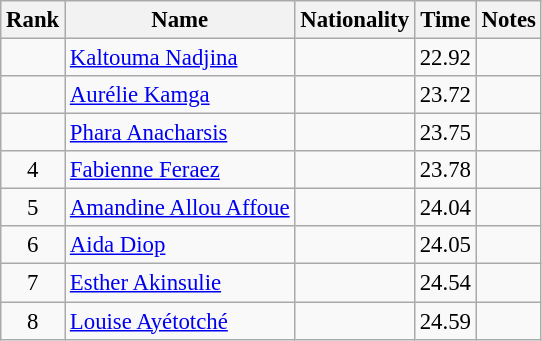<table class="wikitable sortable" style="text-align:center;font-size:95%">
<tr>
<th>Rank</th>
<th>Name</th>
<th>Nationality</th>
<th>Time</th>
<th>Notes</th>
</tr>
<tr>
<td></td>
<td align=left><a href='#'>Kaltouma Nadjina</a></td>
<td align=left></td>
<td>22.92</td>
<td></td>
</tr>
<tr>
<td></td>
<td align=left><a href='#'>Aurélie Kamga</a></td>
<td align=left></td>
<td>23.72</td>
<td></td>
</tr>
<tr>
<td></td>
<td align=left><a href='#'>Phara Anacharsis</a></td>
<td align=left></td>
<td>23.75</td>
<td></td>
</tr>
<tr>
<td>4</td>
<td align=left><a href='#'>Fabienne Feraez</a></td>
<td align=left></td>
<td>23.78</td>
<td></td>
</tr>
<tr>
<td>5</td>
<td align=left><a href='#'>Amandine Allou Affoue</a></td>
<td align=left></td>
<td>24.04</td>
<td></td>
</tr>
<tr>
<td>6</td>
<td align=left><a href='#'>Aida Diop</a></td>
<td align=left></td>
<td>24.05</td>
<td></td>
</tr>
<tr>
<td>7</td>
<td align=left><a href='#'>Esther Akinsulie</a></td>
<td align=left></td>
<td>24.54</td>
<td></td>
</tr>
<tr>
<td>8</td>
<td align=left><a href='#'>Louise Ayétotché</a></td>
<td align=left></td>
<td>24.59</td>
<td></td>
</tr>
</table>
